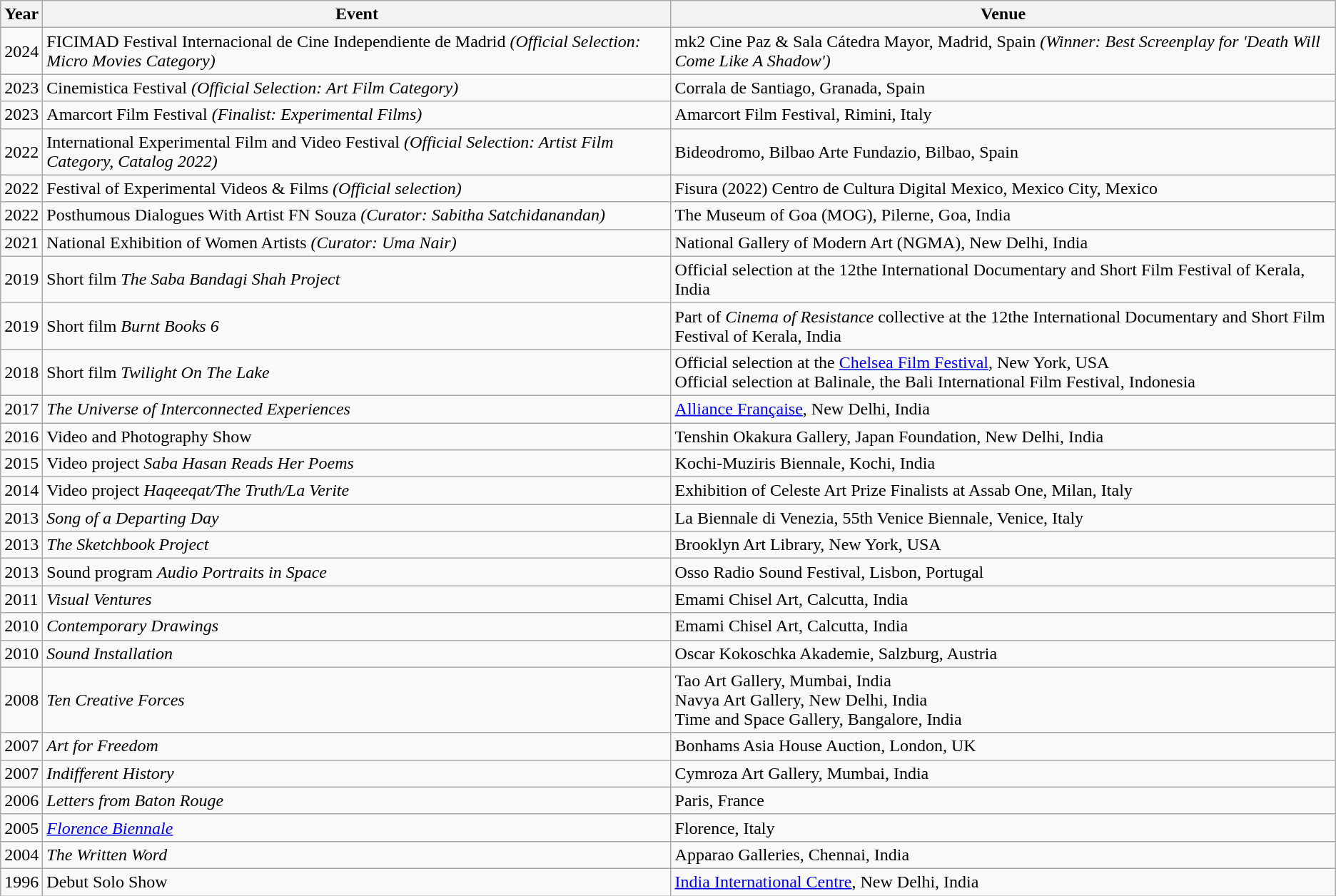<table class="wikitable">
<tr>
<th>Year</th>
<th>Event</th>
<th>Venue</th>
</tr>
<tr>
<td>2024</td>
<td>FICIMAD Festival Internacional de Cine Independiente de Madrid <em>(Official Selection: Micro Movies Category)</em></td>
<td>mk2 Cine Paz & Sala Cátedra Mayor, Madrid, Spain <em>(Winner: Best Screenplay for 'Death Will Come Like A Shadow')</em> </td>
</tr>
<tr>
<td>2023</td>
<td>Cinemistica Festival <em>(Official Selection: Art Film Category)</em></td>
<td>Corrala de Santiago, Granada, Spain </td>
</tr>
<tr>
<td>2023</td>
<td>Amarcort Film Festival <em>(Finalist: Experimental Films)</em></td>
<td>Amarcort Film Festival, Rimini, Italy </td>
</tr>
<tr>
<td>2022</td>
<td>International Experimental Film and Video Festival <em>(Official Selection: Artist Film Category, Catalog 2022)</em></td>
<td>Bideodromo, Bilbao Arte Fundazio, Bilbao, Spain </td>
</tr>
<tr>
<td>2022</td>
<td>Festival of Experimental Videos & Films <em>(Official selection)</em></td>
<td>Fisura (2022) Centro de Cultura Digital Mexico, Mexico City, Mexico </td>
</tr>
<tr>
<td>2022</td>
<td>Posthumous Dialogues With Artist FN Souza <em>(Curator: Sabitha Satchidanandan)</em></td>
<td>The Museum of Goa (MOG), Pilerne, Goa, India </td>
</tr>
<tr>
<td>2021</td>
<td>National Exhibition of Women Artists <em>(Curator: Uma Nair)</em></td>
<td>National Gallery of Modern Art (NGMA), New Delhi, India </td>
</tr>
<tr>
<td>2019</td>
<td>Short film <em>The Saba Bandagi Shah Project</em></td>
<td>Official selection at the 12the International Documentary and Short Film Festival of Kerala, India </td>
</tr>
<tr>
<td>2019</td>
<td>Short film <em>Burnt Books 6</em></td>
<td>Part of <em>Cinema of Resistance</em> collective at the 12the International Documentary and Short Film Festival of Kerala, India </td>
</tr>
<tr>
<td>2018</td>
<td>Short film <em>Twilight On The Lake</em></td>
<td>Official selection at the <a href='#'>Chelsea Film Festival</a>, New York, USA <br>Official selection at Balinale, the Bali International Film Festival, Indonesia </td>
</tr>
<tr>
<td>2017</td>
<td><em>The Universe of Interconnected Experiences</em></td>
<td><a href='#'>Alliance Française</a>, New Delhi, India </td>
</tr>
<tr>
<td>2016</td>
<td>Video and Photography Show</td>
<td>Tenshin Okakura Gallery, Japan Foundation, New Delhi, India </td>
</tr>
<tr>
<td>2015</td>
<td>Video project <em>Saba Hasan Reads Her Poems</em></td>
<td>Kochi-Muziris Biennale, Kochi, India </td>
</tr>
<tr>
<td>2014</td>
<td>Video project <em>Haqeeqat/The Truth/La Verite</em></td>
<td>Exhibition of Celeste Art Prize Finalists at Assab One, Milan, Italy </td>
</tr>
<tr>
<td>2013</td>
<td><em>Song of a Departing Day</em></td>
<td>La Biennale di Venezia, 55th Venice Biennale, Venice, Italy </td>
</tr>
<tr>
<td>2013</td>
<td><em>The Sketchbook Project</em></td>
<td>Brooklyn Art Library, New York, USA </td>
</tr>
<tr>
<td>2013</td>
<td>Sound program <em>Audio Portraits in Space</em></td>
<td>Osso Radio Sound Festival, Lisbon, Portugal </td>
</tr>
<tr>
<td>2011</td>
<td><em>Visual Ventures</em></td>
<td>Emami Chisel Art, Calcutta, India </td>
</tr>
<tr>
<td>2010</td>
<td><em>Contemporary Drawings</em></td>
<td>Emami Chisel Art, Calcutta, India </td>
</tr>
<tr>
<td>2010</td>
<td><em>Sound Installation</em></td>
<td>Oscar Kokoschka Akademie, Salzburg, Austria </td>
</tr>
<tr>
<td>2008</td>
<td><em>Ten Creative Forces</em></td>
<td>Tao Art Gallery, Mumbai, India<br>Navya Art Gallery, New Delhi, India 
<br>
Time and Space Gallery, Bangalore, India </td>
</tr>
<tr>
<td>2007</td>
<td><em>Art for Freedom</em></td>
<td>Bonhams Asia House Auction, London, UK </td>
</tr>
<tr>
<td>2007</td>
<td><em>Indifferent History</em></td>
<td>Cymroza Art Gallery, Mumbai, India  </td>
</tr>
<tr>
<td>2006</td>
<td><em>Letters from Baton Rouge</em></td>
<td>Paris, France  </td>
</tr>
<tr>
<td>2005</td>
<td><em><a href='#'>Florence Biennale</a></em></td>
<td>Florence, Italy </td>
</tr>
<tr>
<td>2004</td>
<td><em>The Written Word</em></td>
<td>Apparao Galleries, Chennai, India </td>
</tr>
<tr>
<td>1996</td>
<td>Debut Solo Show</td>
<td><a href='#'>India International Centre</a>, New Delhi, India </td>
</tr>
</table>
